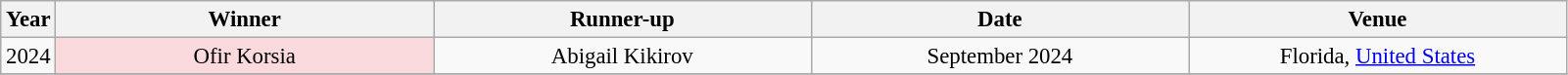<table class="wikitable sortable" style="font-size:95%; text-align:center;">
<tr>
<th !width="60">Year</th>
<th width=250>Winner</th>
<th width=250>Runner-up</th>
<th width=250>Date</th>
<th width=250>Venue</th>
</tr>
<tr>
<td>2024</td>
<td style="background:#fadadd;">Ofir Korsia</td>
<td>Abigail Kikirov</td>
<td>September 2024</td>
<td>Florida, <a href='#'>United States</a></td>
</tr>
<tr>
</tr>
</table>
